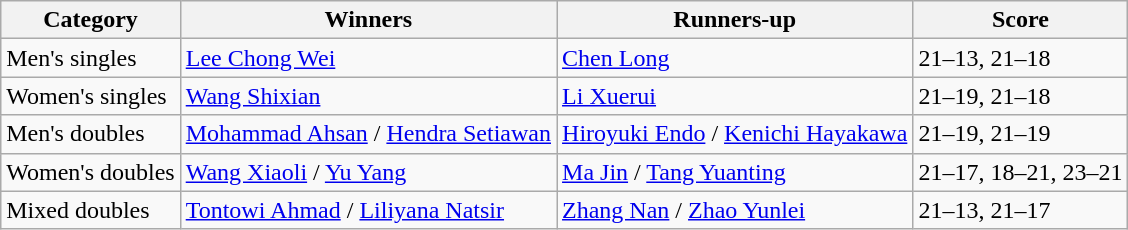<table class=wikitable style="white-space:nowrap;">
<tr>
<th>Category</th>
<th>Winners</th>
<th>Runners-up</th>
<th>Score</th>
</tr>
<tr>
<td>Men's singles</td>
<td> <a href='#'>Lee Chong Wei</a></td>
<td> <a href='#'>Chen Long</a></td>
<td>21–13, 21–18</td>
</tr>
<tr>
<td>Women's singles</td>
<td> <a href='#'>Wang Shixian</a></td>
<td> <a href='#'>Li Xuerui</a></td>
<td>21–19, 21–18</td>
</tr>
<tr>
<td>Men's doubles</td>
<td> <a href='#'>Mohammad Ahsan</a> / <a href='#'>Hendra Setiawan</a></td>
<td> <a href='#'>Hiroyuki Endo</a> / <a href='#'>Kenichi Hayakawa</a></td>
<td>21–19, 21–19</td>
</tr>
<tr>
<td>Women's doubles</td>
<td> <a href='#'>Wang Xiaoli</a> / <a href='#'>Yu Yang</a></td>
<td> <a href='#'>Ma Jin</a> / <a href='#'>Tang Yuanting</a></td>
<td>21–17, 18–21, 23–21</td>
</tr>
<tr>
<td>Mixed doubles</td>
<td> <a href='#'>Tontowi Ahmad</a> / <a href='#'>Liliyana Natsir</a></td>
<td> <a href='#'>Zhang Nan</a> / <a href='#'>Zhao Yunlei</a></td>
<td>21–13, 21–17</td>
</tr>
</table>
